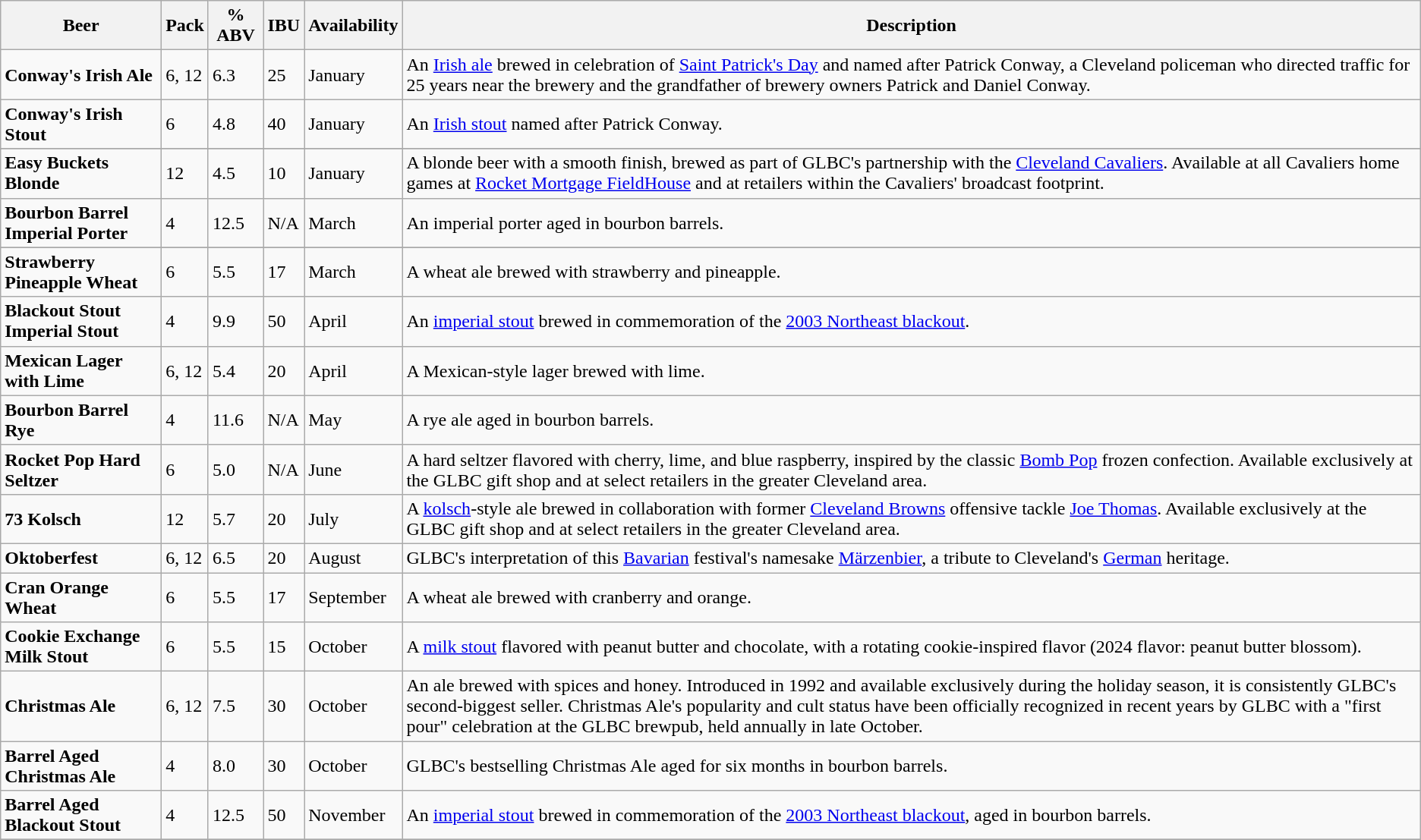<table class=wikitable>
<tr>
<th>Beer</th>
<th>Pack</th>
<th>% ABV</th>
<th>IBU</th>
<th>Availability</th>
<th>Description</th>
</tr>
<tr>
<td><strong>Conway's Irish Ale</strong></td>
<td>6, 12 <br></td>
<td>6.3</td>
<td>25</td>
<td>January</td>
<td>An <a href='#'>Irish ale</a> brewed in celebration of <a href='#'>Saint Patrick's Day</a> and named after Patrick Conway, a Cleveland policeman who directed traffic for 25 years near the brewery and the grandfather of brewery owners Patrick and Daniel Conway.</td>
</tr>
<tr>
<td><strong>Conway's Irish Stout</strong></td>
<td>6 <br></td>
<td>4.8</td>
<td>40</td>
<td>January</td>
<td>An <a href='#'>Irish stout</a> named after Patrick Conway.</td>
</tr>
<tr>
</tr>
<tr>
<td><strong>Easy Buckets Blonde</strong></td>
<td>12 <br></td>
<td>4.5</td>
<td>10</td>
<td>January</td>
<td>A blonde beer with a smooth finish, brewed as part of GLBC's partnership with the <a href='#'>Cleveland Cavaliers</a>. Available at all Cavaliers home games at <a href='#'>Rocket Mortgage FieldHouse</a> and at retailers within the Cavaliers' broadcast footprint.</td>
</tr>
<tr>
<td><strong>Bourbon Barrel Imperial Porter</strong></td>
<td>4 <br></td>
<td>12.5</td>
<td>N/A</td>
<td>March</td>
<td>An imperial porter aged in bourbon barrels.</td>
</tr>
<tr>
</tr>
<tr>
<td><strong>Strawberry Pineapple Wheat</strong></td>
<td>6 <br></td>
<td>5.5</td>
<td>17</td>
<td>March</td>
<td>A wheat ale brewed with strawberry and pineapple.</td>
</tr>
<tr>
<td><strong>Blackout Stout Imperial Stout</strong></td>
<td>4 <br></td>
<td>9.9</td>
<td>50</td>
<td>April</td>
<td>An <a href='#'>imperial stout</a> brewed in commemoration of the <a href='#'>2003 Northeast blackout</a>.</td>
</tr>
<tr>
<td><strong>Mexican Lager with Lime</strong></td>
<td>6, 12 <br></td>
<td>5.4</td>
<td>20</td>
<td>April</td>
<td>A Mexican-style lager brewed with lime.</td>
</tr>
<tr>
<td><strong>Bourbon Barrel Rye</strong></td>
<td>4 <br></td>
<td>11.6</td>
<td>N/A</td>
<td>May</td>
<td>A rye ale aged in bourbon barrels.</td>
</tr>
<tr>
<td><strong>Rocket Pop Hard Seltzer</strong></td>
<td>6 <br></td>
<td>5.0</td>
<td>N/A</td>
<td>June</td>
<td>A hard seltzer flavored with cherry, lime, and blue raspberry, inspired by the classic <a href='#'>Bomb Pop</a> frozen confection. Available exclusively at the GLBC gift shop and at select retailers in the greater Cleveland area.</td>
</tr>
<tr>
<td><strong>73 Kolsch</strong></td>
<td>12 <br></td>
<td>5.7</td>
<td>20</td>
<td>July</td>
<td>A <a href='#'>kolsch</a>-style ale brewed in collaboration with former <a href='#'>Cleveland Browns</a> offensive tackle <a href='#'>Joe Thomas</a>. Available exclusively at the GLBC gift shop and at select retailers in the greater Cleveland area.</td>
</tr>
<tr>
<td><strong>Oktoberfest</strong></td>
<td>6, 12 <br></td>
<td>6.5</td>
<td>20</td>
<td>August</td>
<td>GLBC's interpretation of this <a href='#'>Bavarian</a> festival's namesake <a href='#'>Märzenbier</a>, a tribute to Cleveland's <a href='#'>German</a> heritage.</td>
</tr>
<tr>
<td><strong>Cran Orange Wheat</strong></td>
<td>6 <br></td>
<td>5.5</td>
<td>17</td>
<td>September</td>
<td>A wheat ale brewed with cranberry and orange.</td>
</tr>
<tr>
<td><strong>Cookie Exchange Milk Stout</strong></td>
<td>6 <br></td>
<td>5.5</td>
<td>15</td>
<td>October</td>
<td>A <a href='#'>milk stout</a> flavored with peanut butter and chocolate, with a rotating cookie-inspired flavor (2024 flavor: peanut butter blossom).</td>
</tr>
<tr>
<td><strong>Christmas Ale</strong></td>
<td>6, 12 <br></td>
<td>7.5</td>
<td>30</td>
<td>October</td>
<td>An ale brewed with spices and honey. Introduced in 1992 and available exclusively during the holiday season, it is consistently GLBC's second-biggest seller. Christmas Ale's popularity and cult status have been officially recognized in recent years by GLBC with a "first pour" celebration at the GLBC brewpub, held annually in late October.</td>
</tr>
<tr>
<td><strong>Barrel Aged Christmas Ale</strong></td>
<td>4 <br></td>
<td>8.0</td>
<td>30</td>
<td>October</td>
<td>GLBC's bestselling Christmas Ale aged for six months in bourbon barrels.</td>
</tr>
<tr>
<td><strong>Barrel Aged Blackout Stout</strong></td>
<td>4 <br></td>
<td>12.5</td>
<td>50</td>
<td>November</td>
<td>An <a href='#'>imperial stout</a> brewed in commemoration of the <a href='#'>2003 Northeast blackout</a>, aged in bourbon barrels.</td>
</tr>
<tr>
</tr>
</table>
